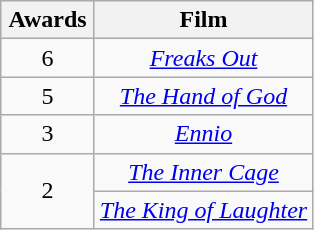<table class="wikitable plainrowheaders" rowspan=2 style="text-align: center;" border="2" background: #f6e39c;>
<tr>
<th scope="col" style="width:55px;">Awards</th>
<th scope="col" style="text-align:center;">Film</th>
</tr>
<tr>
<td>6</td>
<td><em><a href='#'>Freaks Out</a></em></td>
</tr>
<tr>
<td>5</td>
<td><em><a href='#'>The Hand of God</a></em></td>
</tr>
<tr>
<td>3</td>
<td><em><a href='#'>Ennio</a></em></td>
</tr>
<tr>
<td rowspan="2">2</td>
<td><em><a href='#'>The Inner Cage</a></em></td>
</tr>
<tr>
<td><em><a href='#'>The King of Laughter</a></em></td>
</tr>
</table>
